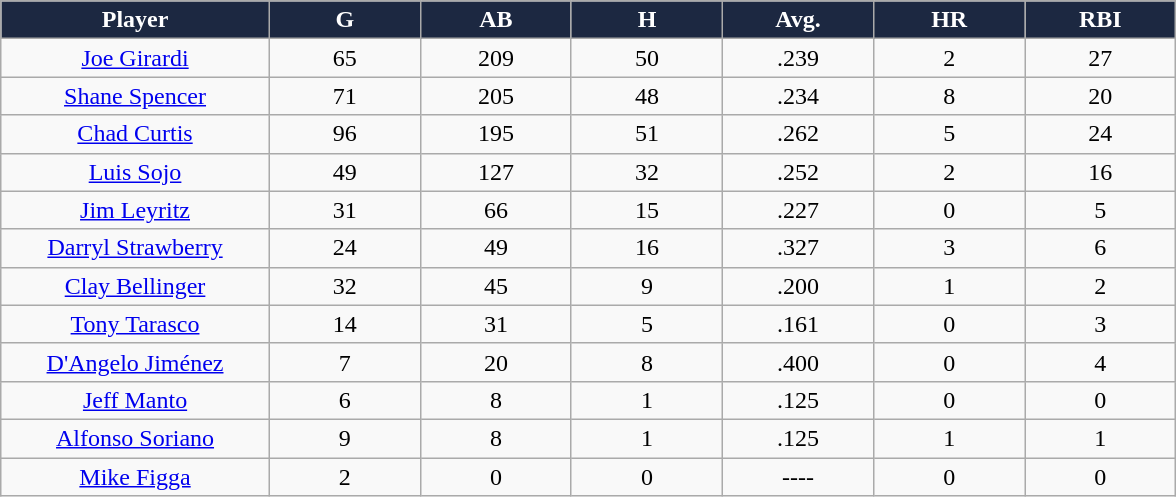<table class="wikitable sortable">
<tr>
<th style="background:#1c2841; color:white; width:16%;">Player</th>
<th style="background:#1c2841; color:white; width:9%;">G</th>
<th style="background:#1c2841; color:white; width:9%;">AB</th>
<th style="background:#1c2841; color:white; width:9%;">H</th>
<th style="background:#1c2841; color:white; width:9%;">Avg.</th>
<th style="background:#1c2841; color:white; width:9%;">HR</th>
<th style="background:#1c2841; color:white; width:9%;">RBI</th>
</tr>
<tr style="text-align:center;">
<td><a href='#'>Joe Girardi</a></td>
<td>65</td>
<td>209</td>
<td>50</td>
<td>.239</td>
<td>2</td>
<td>27</td>
</tr>
<tr style="text-align:center;">
<td><a href='#'>Shane Spencer</a></td>
<td>71</td>
<td>205</td>
<td>48</td>
<td>.234</td>
<td>8</td>
<td>20</td>
</tr>
<tr style="text-align:center;">
<td><a href='#'>Chad Curtis</a></td>
<td>96</td>
<td>195</td>
<td>51</td>
<td>.262</td>
<td>5</td>
<td>24</td>
</tr>
<tr style="text-align:center;">
<td><a href='#'>Luis Sojo</a></td>
<td>49</td>
<td>127</td>
<td>32</td>
<td>.252</td>
<td>2</td>
<td>16</td>
</tr>
<tr style="text-align:center;">
<td><a href='#'>Jim Leyritz</a></td>
<td>31</td>
<td>66</td>
<td>15</td>
<td>.227</td>
<td>0</td>
<td>5</td>
</tr>
<tr style="text-align:center;">
<td><a href='#'>Darryl Strawberry</a></td>
<td>24</td>
<td>49</td>
<td>16</td>
<td>.327</td>
<td>3</td>
<td>6</td>
</tr>
<tr style="text-align:center;">
<td><a href='#'>Clay Bellinger</a></td>
<td>32</td>
<td>45</td>
<td>9</td>
<td>.200</td>
<td>1</td>
<td>2</td>
</tr>
<tr style="text-align:center;">
<td><a href='#'>Tony Tarasco</a></td>
<td>14</td>
<td>31</td>
<td>5</td>
<td>.161</td>
<td>0</td>
<td>3</td>
</tr>
<tr style="text-align:center;">
<td><a href='#'>D'Angelo Jiménez</a></td>
<td>7</td>
<td>20</td>
<td>8</td>
<td>.400</td>
<td>0</td>
<td>4</td>
</tr>
<tr style="text-align:center;">
<td><a href='#'>Jeff Manto</a></td>
<td>6</td>
<td>8</td>
<td>1</td>
<td>.125</td>
<td>0</td>
<td>0</td>
</tr>
<tr style="text-align:center;">
<td><a href='#'>Alfonso Soriano</a></td>
<td>9</td>
<td>8</td>
<td>1</td>
<td>.125</td>
<td>1</td>
<td>1</td>
</tr>
<tr style="text-align:center;">
<td><a href='#'>Mike Figga</a></td>
<td>2</td>
<td>0</td>
<td>0</td>
<td>----</td>
<td>0</td>
<td>0</td>
</tr>
</table>
